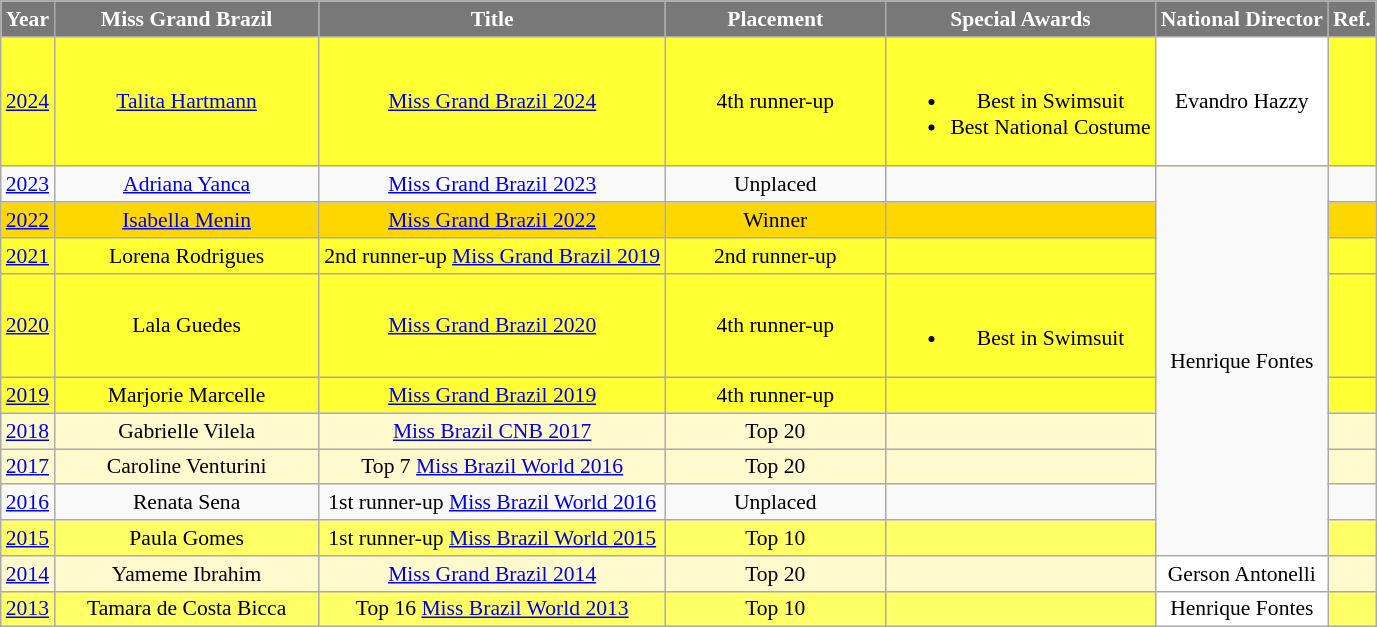<table class="wikitable" style="font-size: 90%; text-align:center">
<tr>
<th style="background-color:#787878;color:#FFFFFF;">Year</th>
<th width="170" style="background-color:#787878;color:#FFFFFF;">Miss Grand Brazil</th>
<th style="background-color:#787878;color:#FFFFFF;">Title</th>
<th width="140" style="background-color:#787878;color:#FFFFFF;">Placement</th>
<th style="background-color:#787878;color:#FFFFFF;">Special Awards</th>
<th style="background-color:#787878;color:#FFFFFF;">National Director</th>
<th style="background-color:#787878;color:#FFFFFF;">Ref.</th>
</tr>
<tr bgcolor=#FFFF33>
<td><a href='#'>2024</a></td>
<td><a href='#'>Talita Hartmann</a></td>
<td><a href='#'>Miss Grand Brazil 2024</a></td>
<td>4th runner-up</td>
<td><br><ul><li>Best in Swimsuit</li><li>Best National Costume</li></ul></td>
<td bgcolor=#FFFFFF>Evandro Hazzy</td>
<td></td>
</tr>
<tr>
<td><a href='#'>2023</a></td>
<td><a href='#'>Adriana Yanca</a></td>
<td><a href='#'>Miss Grand Brazil 2023</a></td>
<td>Unplaced</td>
<td></td>
<td rowspan=9>Henrique Fontes</td>
<td></td>
</tr>
<tr bgcolor=gold>
<td><a href='#'>2022</a></td>
<td><a href='#'>Isabella Menin</a></td>
<td><a href='#'>Miss Grand Brazil 2022</a></td>
<td>Winner</td>
<td></td>
<td></td>
</tr>
<tr bgcolor=#FFFF33>
<td><a href='#'>2021</a></td>
<td>Lorena Rodrigues</td>
<td>2nd runner-up <a href='#'>Miss Grand Brazil 2019</a></td>
<td>2nd runner-up</td>
<td></td>
<td></td>
</tr>
<tr bgcolor=#FFFF33>
<td><a href='#'>2020</a></td>
<td>Lala Guedes</td>
<td><a href='#'>Miss Grand Brazil 2020</a></td>
<td>4th runner-up</td>
<td><br><ul><li>Best in Swimsuit</li></ul></td>
<td></td>
</tr>
<tr bgcolor=#FFFF33>
<td><a href='#'>2019</a></td>
<td>Marjorie Marcelle</td>
<td><a href='#'>Miss Grand Brazil 2019</a></td>
<td>4th runner-up</td>
<td></td>
<td></td>
</tr>
<tr bgcolor=#FFFACD>
<td><a href='#'>2018</a></td>
<td>Gabrielle Vilela</td>
<td><a href='#'>Miss Brazil CNB 2017</a></td>
<td>Top 20</td>
<td></td>
<td></td>
</tr>
<tr bgcolor=#FFFACD>
<td><a href='#'>2017</a></td>
<td>Caroline Venturini</td>
<td>Top 7 <a href='#'>Miss Brazil World 2016</a></td>
<td>Top 20</td>
<td></td>
<td></td>
</tr>
<tr>
<td><a href='#'>2016</a></td>
<td>Renata Sena</td>
<td>1st runner-up <a href='#'>Miss Brazil World 2016</a></td>
<td>Unplaced</td>
<td></td>
<td></td>
</tr>
<tr bgcolor=#FFFF66>
<td><a href='#'>2015</a></td>
<td>Paula Gomes</td>
<td>1st runner-up <a href='#'>Miss Brazil World 2015</a></td>
<td>Top 10</td>
<td></td>
<td></td>
</tr>
<tr bgcolor=#FFFACD>
<td><a href='#'>2014</a></td>
<td>Yameme Ibrahim</td>
<td><a href='#'>Miss Grand Brazil 2014</a></td>
<td>Top 20</td>
<td></td>
<td bgcolor=#FFFFFF>Gerson Antonelli</td>
<td></td>
</tr>
<tr bgcolor=#FFFF66>
<td><a href='#'>2013</a></td>
<td>Tamara de Costa Bicca</td>
<td>Top 16 <a href='#'>Miss Brazil World 2013</a></td>
<td>Top 10</td>
<td></td>
<td bgcolor=#FFFFFF>Henrique Fontes</td>
<td></td>
</tr>
</table>
